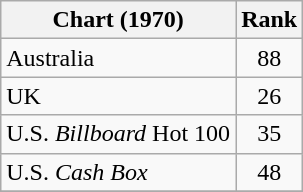<table class="wikitable sortable">
<tr>
<th>Chart (1970)</th>
<th style="text-align:center;">Rank</th>
</tr>
<tr>
<td>Australia</td>
<td style="text-align:center;">88</td>
</tr>
<tr>
<td>UK </td>
<td style="text-align:center;">26</td>
</tr>
<tr>
<td>U.S. <em>Billboard</em> Hot 100</td>
<td style="text-align:center;">35</td>
</tr>
<tr>
<td>U.S. <em>Cash Box</em></td>
<td style="text-align:center;">48</td>
</tr>
<tr>
</tr>
</table>
